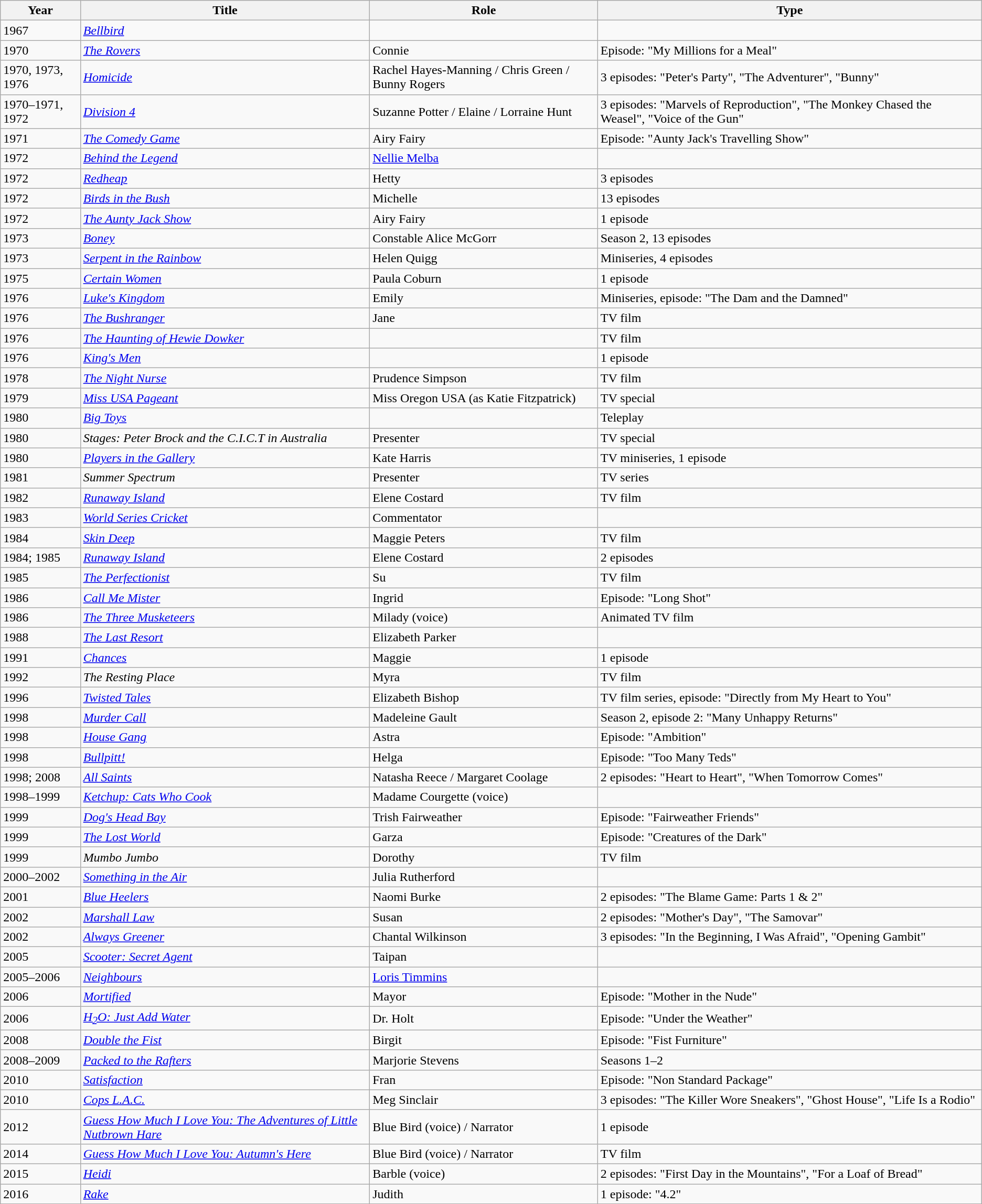<table class="wikitable sortable">
<tr>
<th>Year</th>
<th>Title</th>
<th>Role</th>
<th class="unsortable">Type</th>
</tr>
<tr>
<td>1967</td>
<td><em><a href='#'>Bellbird</a></em></td>
<td></td>
<td></td>
</tr>
<tr>
<td>1970</td>
<td><em><a href='#'>The Rovers</a></em></td>
<td>Connie</td>
<td>Episode: "My Millions for a Meal"</td>
</tr>
<tr>
<td>1970, 1973, 1976</td>
<td><em><a href='#'>Homicide</a></em></td>
<td>Rachel Hayes-Manning / Chris Green / Bunny Rogers</td>
<td>3 episodes: "Peter's Party", "The Adventurer", "Bunny"</td>
</tr>
<tr>
<td>1970–1971, 1972</td>
<td><em><a href='#'>Division 4</a></em></td>
<td>Suzanne Potter / Elaine / Lorraine Hunt</td>
<td>3 episodes: "Marvels of Reproduction", "The Monkey Chased the Weasel", "Voice of the Gun"</td>
</tr>
<tr>
<td>1971</td>
<td><em><a href='#'>The Comedy Game</a></em></td>
<td>Airy Fairy</td>
<td>Episode: "Aunty Jack's Travelling Show"</td>
</tr>
<tr>
<td>1972</td>
<td><em><a href='#'>Behind the Legend</a></em></td>
<td><a href='#'>Nellie Melba</a></td>
<td></td>
</tr>
<tr>
<td>1972</td>
<td><em><a href='#'>Redheap</a></em></td>
<td>Hetty</td>
<td>3 episodes</td>
</tr>
<tr>
<td>1972</td>
<td><em><a href='#'>Birds in the Bush</a></em></td>
<td>Michelle</td>
<td>13 episodes</td>
</tr>
<tr>
<td>1972</td>
<td><em><a href='#'>The Aunty Jack Show</a></em></td>
<td>Airy Fairy</td>
<td>1 episode</td>
</tr>
<tr>
<td>1973</td>
<td><em><a href='#'>Boney</a></em></td>
<td>Constable Alice McGorr</td>
<td>Season 2, 13 episodes</td>
</tr>
<tr>
<td>1973</td>
<td><em><a href='#'>Serpent in the Rainbow</a></em></td>
<td>Helen Quigg</td>
<td>Miniseries, 4 episodes</td>
</tr>
<tr>
<td>1975</td>
<td><em><a href='#'>Certain Women</a></em></td>
<td>Paula Coburn</td>
<td>1 episode</td>
</tr>
<tr>
<td>1976</td>
<td><em><a href='#'>Luke's Kingdom</a></em></td>
<td>Emily</td>
<td>Miniseries, episode: "The Dam and the Damned"</td>
</tr>
<tr>
<td>1976</td>
<td><em><a href='#'>The Bushranger</a></em></td>
<td>Jane</td>
<td>TV film</td>
</tr>
<tr>
<td>1976</td>
<td><em><a href='#'>The Haunting of Hewie Dowker</a></em></td>
<td></td>
<td>TV film</td>
</tr>
<tr>
<td>1976</td>
<td><em><a href='#'>King's Men</a></em></td>
<td></td>
<td>1 episode</td>
</tr>
<tr>
<td>1978</td>
<td><em><a href='#'>The Night Nurse</a></em></td>
<td>Prudence Simpson</td>
<td>TV film</td>
</tr>
<tr>
<td>1979</td>
<td><em><a href='#'>Miss USA Pageant</a></em></td>
<td>Miss Oregon USA (as Katie Fitzpatrick)</td>
<td>TV special</td>
</tr>
<tr>
<td>1980</td>
<td><em><a href='#'>Big Toys</a></em></td>
<td></td>
<td>Teleplay</td>
</tr>
<tr>
<td>1980</td>
<td><em>Stages: Peter Brock and the C.I.C.T in Australia</em></td>
<td>Presenter</td>
<td>TV special</td>
</tr>
<tr>
<td>1980</td>
<td><em><a href='#'>Players in the Gallery</a></em></td>
<td>Kate Harris</td>
<td>TV miniseries, 1 episode</td>
</tr>
<tr>
<td>1981</td>
<td><em>Summer Spectrum</em></td>
<td>Presenter</td>
<td>TV series</td>
</tr>
<tr>
<td>1982</td>
<td><em><a href='#'>Runaway Island</a></em></td>
<td>Elene Costard</td>
<td>TV film</td>
</tr>
<tr>
<td>1983</td>
<td><em><a href='#'>World Series Cricket</a></em></td>
<td>Commentator</td>
<td></td>
</tr>
<tr>
<td>1984</td>
<td><em><a href='#'>Skin Deep</a></em></td>
<td>Maggie Peters</td>
<td>TV film</td>
</tr>
<tr>
<td>1984; 1985</td>
<td><em><a href='#'>Runaway Island</a></em></td>
<td>Elene Costard</td>
<td>2 episodes</td>
</tr>
<tr>
<td>1985</td>
<td><em><a href='#'>The Perfectionist</a></em></td>
<td>Su</td>
<td>TV film</td>
</tr>
<tr>
<td>1986</td>
<td><em><a href='#'>Call Me Mister</a></em></td>
<td>Ingrid</td>
<td>Episode: "Long Shot"</td>
</tr>
<tr>
<td>1986</td>
<td><em><a href='#'>The Three Musketeers</a></em></td>
<td>Milady (voice)</td>
<td>Animated TV film</td>
</tr>
<tr>
<td>1988</td>
<td><em><a href='#'>The Last Resort</a></em></td>
<td>Elizabeth Parker</td>
<td></td>
</tr>
<tr>
<td>1991</td>
<td><em><a href='#'>Chances</a></em></td>
<td>Maggie</td>
<td>1 episode</td>
</tr>
<tr>
<td>1992</td>
<td><em>The Resting Place</em></td>
<td>Myra</td>
<td>TV film</td>
</tr>
<tr>
<td>1996</td>
<td><em><a href='#'>Twisted Tales</a></em></td>
<td>Elizabeth Bishop</td>
<td>TV film series, episode: "Directly from My Heart to You"</td>
</tr>
<tr>
<td>1998</td>
<td><em><a href='#'>Murder Call</a></em></td>
<td>Madeleine Gault</td>
<td>Season 2, episode 2: "Many Unhappy Returns"</td>
</tr>
<tr>
<td>1998</td>
<td><em><a href='#'>House Gang</a></em></td>
<td>Astra</td>
<td>Episode: "Ambition"</td>
</tr>
<tr>
<td>1998</td>
<td><em><a href='#'>Bullpitt!</a></em></td>
<td>Helga</td>
<td>Episode: "Too Many Teds"</td>
</tr>
<tr>
<td>1998; 2008</td>
<td><em><a href='#'>All Saints</a></em></td>
<td>Natasha Reece / Margaret Coolage</td>
<td>2 episodes: "Heart to Heart", "When Tomorrow Comes"</td>
</tr>
<tr>
<td>1998–1999</td>
<td><em><a href='#'>Ketchup: Cats Who Cook</a></em></td>
<td>Madame Courgette (voice)</td>
<td></td>
</tr>
<tr>
<td>1999</td>
<td><em><a href='#'>Dog's Head Bay</a></em></td>
<td>Trish Fairweather</td>
<td>Episode: "Fairweather Friends"</td>
</tr>
<tr>
<td>1999</td>
<td><em><a href='#'>The Lost World</a></em></td>
<td>Garza</td>
<td>Episode: "Creatures of the Dark"</td>
</tr>
<tr>
<td>1999</td>
<td><em>Mumbo Jumbo</em></td>
<td>Dorothy</td>
<td>TV film</td>
</tr>
<tr>
<td>2000–2002</td>
<td><em><a href='#'>Something in the Air</a></em></td>
<td>Julia Rutherford</td>
<td></td>
</tr>
<tr>
<td>2001</td>
<td><em><a href='#'>Blue Heelers</a></em></td>
<td>Naomi Burke</td>
<td>2 episodes: "The Blame Game: Parts 1 & 2"</td>
</tr>
<tr>
<td>2002</td>
<td><em><a href='#'>Marshall Law</a></em></td>
<td>Susan</td>
<td>2 episodes: "Mother's Day", "The Samovar"</td>
</tr>
<tr>
<td>2002</td>
<td><em><a href='#'>Always Greener</a></em></td>
<td>Chantal Wilkinson</td>
<td>3 episodes: "In the Beginning, I Was Afraid", "Opening Gambit"</td>
</tr>
<tr>
<td>2005</td>
<td><em><a href='#'>Scooter: Secret Agent</a></em></td>
<td>Taipan</td>
<td></td>
</tr>
<tr>
<td>2005–2006</td>
<td><em><a href='#'>Neighbours</a></em></td>
<td><a href='#'>Loris Timmins</a></td>
<td></td>
</tr>
<tr>
<td>2006</td>
<td><em><a href='#'>Mortified</a></em></td>
<td>Mayor</td>
<td>Episode: "Mother in the Nude"</td>
</tr>
<tr>
<td>2006</td>
<td><em><a href='#'>H<sub>2</sub>O: Just Add Water</a></em></td>
<td>Dr. Holt</td>
<td>Episode: "Under the Weather"</td>
</tr>
<tr>
<td>2008</td>
<td><em><a href='#'>Double the Fist</a></em></td>
<td>Birgit</td>
<td>Episode: "Fist Furniture"</td>
</tr>
<tr>
<td>2008–2009</td>
<td><em><a href='#'>Packed to the Rafters</a></em></td>
<td>Marjorie Stevens</td>
<td>Seasons 1–2</td>
</tr>
<tr>
<td>2010</td>
<td><em><a href='#'>Satisfaction</a></em></td>
<td>Fran</td>
<td>Episode: "Non Standard Package"</td>
</tr>
<tr>
<td>2010</td>
<td><em><a href='#'>Cops L.A.C.</a></em></td>
<td>Meg Sinclair</td>
<td>3 episodes: "The Killer Wore Sneakers", "Ghost House", "Life Is a Rodio"</td>
</tr>
<tr>
<td>2012</td>
<td><em><a href='#'>Guess How Much I Love You: The Adventures of Little Nutbrown Hare</a></em></td>
<td>Blue Bird (voice) / Narrator</td>
<td>1 episode</td>
</tr>
<tr>
<td>2014</td>
<td><em><a href='#'>Guess How Much I Love You: Autumn's Here</a></em></td>
<td>Blue Bird (voice) / Narrator</td>
<td>TV film</td>
</tr>
<tr>
<td>2015</td>
<td><em><a href='#'>Heidi</a></em></td>
<td>Barble (voice)</td>
<td>2 episodes: "First Day in the Mountains", "For a Loaf of Bread"</td>
</tr>
<tr>
<td>2016</td>
<td><em><a href='#'>Rake</a></em></td>
<td>Judith</td>
<td>1 episode: "4.2"</td>
</tr>
</table>
